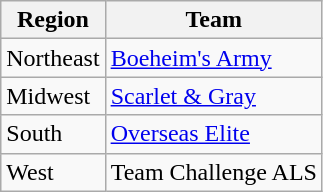<table class="wikitable">
<tr>
<th>Region</th>
<th>Team</th>
</tr>
<tr>
<td>Northeast</td>
<td><a href='#'>Boeheim's Army</a></td>
</tr>
<tr>
<td>Midwest</td>
<td><a href='#'>Scarlet & Gray</a></td>
</tr>
<tr>
<td>South</td>
<td><a href='#'>Overseas Elite</a></td>
</tr>
<tr>
<td>West</td>
<td>Team Challenge ALS</td>
</tr>
</table>
